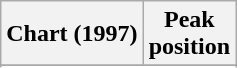<table class="wikitable sortable plainrowheaders" style="text-align:center;">
<tr>
<th scope="col">Chart (1997)</th>
<th scope="col">Peak<br>position</th>
</tr>
<tr>
</tr>
<tr>
</tr>
<tr>
</tr>
</table>
